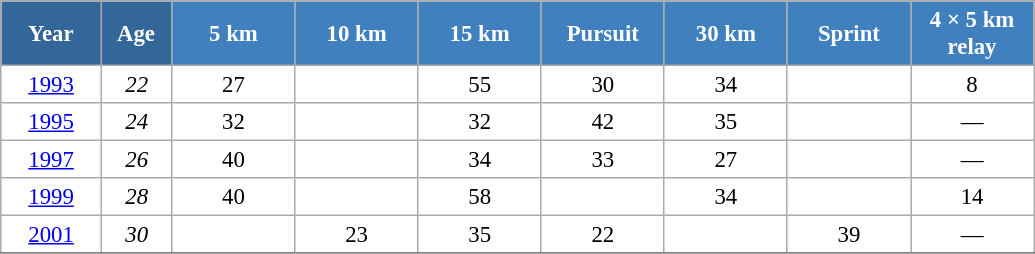<table class="wikitable" style="font-size:95%; text-align:center; border:grey solid 1px; border-collapse:collapse; background:#ffffff;">
<tr>
<th style="background-color:#369; color:white; width:60px;"> Year </th>
<th style="background-color:#369; color:white; width:40px;"> Age </th>
<th style="background-color:#4180be; color:white; width:75px;"> 5 km </th>
<th style="background-color:#4180be; color:white; width:75px;"> 10 km </th>
<th style="background-color:#4180be; color:white; width:75px;"> 15 km </th>
<th style="background-color:#4180be; color:white; width:75px;"> Pursuit </th>
<th style="background-color:#4180be; color:white; width:75px;"> 30 km </th>
<th style="background-color:#4180be; color:white; width:75px;"> Sprint </th>
<th style="background-color:#4180be; color:white; width:75px;"> 4 × 5 km <br> relay </th>
</tr>
<tr>
<td><a href='#'>1993</a></td>
<td><em>22</em></td>
<td>27</td>
<td></td>
<td>55</td>
<td>30</td>
<td>34</td>
<td></td>
<td>8</td>
</tr>
<tr>
<td><a href='#'>1995</a></td>
<td><em>24</em></td>
<td>32</td>
<td></td>
<td>32</td>
<td>42</td>
<td>35</td>
<td></td>
<td>—</td>
</tr>
<tr>
<td><a href='#'>1997</a></td>
<td><em>26</em></td>
<td>40</td>
<td></td>
<td>34</td>
<td>33</td>
<td>27</td>
<td></td>
<td>—</td>
</tr>
<tr>
<td><a href='#'>1999</a></td>
<td><em>28</em></td>
<td>40</td>
<td></td>
<td>58</td>
<td></td>
<td>34</td>
<td></td>
<td>14</td>
</tr>
<tr>
<td><a href='#'>2001</a></td>
<td><em>30</em></td>
<td></td>
<td>23</td>
<td>35</td>
<td>22</td>
<td></td>
<td>39</td>
<td>—</td>
</tr>
<tr>
</tr>
</table>
